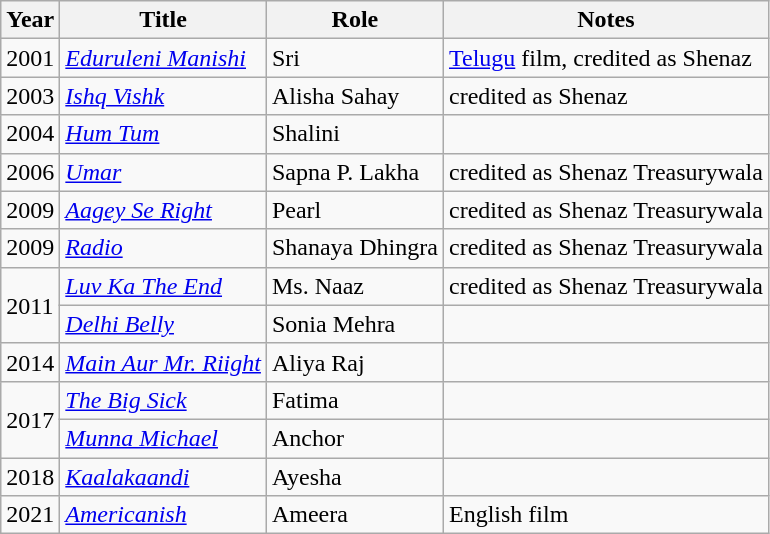<table class="wikitable">
<tr>
<th>Year</th>
<th>Title</th>
<th>Role</th>
<th>Notes</th>
</tr>
<tr>
<td>2001</td>
<td><em><a href='#'>Eduruleni Manishi</a></em></td>
<td>Sri</td>
<td><a href='#'>Telugu</a> film, credited as Shenaz</td>
</tr>
<tr>
<td>2003</td>
<td><em><a href='#'>Ishq Vishk</a></em></td>
<td>Alisha Sahay</td>
<td>credited as Shenaz</td>
</tr>
<tr>
<td>2004</td>
<td><em><a href='#'>Hum Tum</a></em></td>
<td>Shalini</td>
<td></td>
</tr>
<tr>
<td>2006</td>
<td><em><a href='#'>Umar</a></em></td>
<td>Sapna P. Lakha</td>
<td>credited as Shenaz Treasurywala</td>
</tr>
<tr>
<td>2009</td>
<td><em><a href='#'>Aagey Se Right</a></em></td>
<td>Pearl</td>
<td>credited as Shenaz Treasurywala</td>
</tr>
<tr>
<td>2009</td>
<td><em><a href='#'>Radio</a></em></td>
<td>Shanaya Dhingra</td>
<td>credited as Shenaz Treasurywala</td>
</tr>
<tr>
<td rowspan="2">2011</td>
<td><em><a href='#'>Luv Ka The End</a></em></td>
<td>Ms. Naaz</td>
<td>credited as Shenaz Treasurywala</td>
</tr>
<tr>
<td><em><a href='#'>Delhi Belly</a></em></td>
<td>Sonia Mehra</td>
<td></td>
</tr>
<tr>
<td>2014</td>
<td><em><a href='#'>Main Aur Mr. Riight</a></em></td>
<td>Aliya Raj</td>
<td></td>
</tr>
<tr>
<td rowspan="2">2017</td>
<td><em><a href='#'>The Big Sick</a></em></td>
<td>Fatima</td>
<td></td>
</tr>
<tr>
<td><em><a href='#'>Munna Michael</a></em></td>
<td>Anchor</td>
<td></td>
</tr>
<tr>
<td>2018</td>
<td><em><a href='#'>Kaalakaandi</a></em></td>
<td>Ayesha</td>
<td></td>
</tr>
<tr>
<td>2021</td>
<td><em><a href='#'>Americanish</a></em></td>
<td>Ameera</td>
<td>English film</td>
</tr>
</table>
